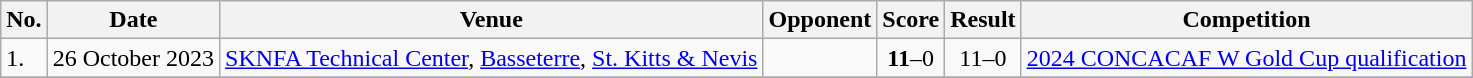<table class="wikitable">
<tr>
<th>No.</th>
<th>Date</th>
<th>Venue</th>
<th>Opponent</th>
<th>Score</th>
<th>Result</th>
<th>Competition</th>
</tr>
<tr>
<td>1.</td>
<td>26 October 2023</td>
<td><a href='#'>SKNFA Technical Center</a>, <a href='#'>Basseterre</a>, <a href='#'>St. Kitts & Nevis</a></td>
<td></td>
<td align=center><strong>11</strong>–0</td>
<td align=center>11–0</td>
<td><a href='#'>2024 CONCACAF W Gold Cup qualification</a></td>
</tr>
<tr>
</tr>
</table>
